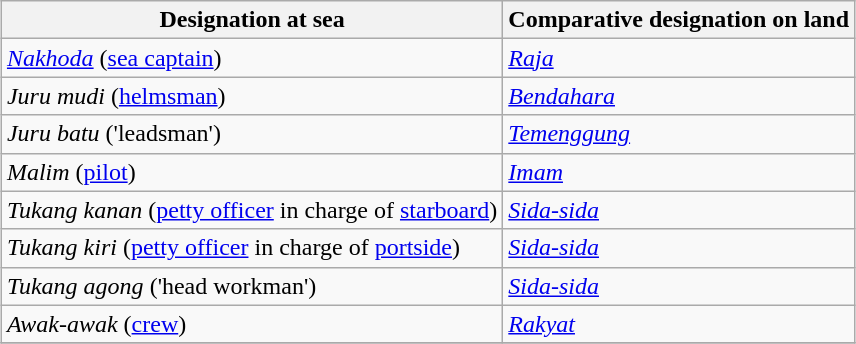<table class="wikitable" style="margin: 1em auto 1em auto;">
<tr>
<th>Designation at sea</th>
<th>Comparative designation on land</th>
</tr>
<tr>
<td align=centre><em><a href='#'>Nakhoda</a></em> (<a href='#'>sea captain</a>)</td>
<td align=centre><em><a href='#'>Raja</a></em></td>
</tr>
<tr>
<td align=centre><em>Juru mudi</em> (<a href='#'>helmsman</a>)</td>
<td align=centre><em><a href='#'>Bendahara</a></em></td>
</tr>
<tr>
<td align=centre><em>Juru batu</em> ('leadsman')</td>
<td align=centre><em><a href='#'>Temenggung</a></em></td>
</tr>
<tr>
<td align=centre><em>Malim</em> (<a href='#'>pilot</a>)</td>
<td align=centre><em><a href='#'>Imam</a></em></td>
</tr>
<tr>
<td align=centre><em>Tukang kanan</em> (<a href='#'>petty officer</a> in charge of <a href='#'>starboard</a>)</td>
<td align=centre><em><a href='#'>Sida-sida</a></em></td>
</tr>
<tr>
<td align=centre><em>Tukang kiri</em> (<a href='#'>petty officer</a> in charge of <a href='#'>portside</a>)</td>
<td align=centre><em><a href='#'>Sida-sida</a></em></td>
</tr>
<tr>
<td align=centre><em>Tukang agong</em> ('head workman')</td>
<td align=centre><em><a href='#'>Sida-sida</a></em></td>
</tr>
<tr>
<td align=centre><em>Awak-awak</em> (<a href='#'>crew</a>)</td>
<td align=centre><em><a href='#'>Rakyat</a></em></td>
</tr>
<tr>
</tr>
</table>
